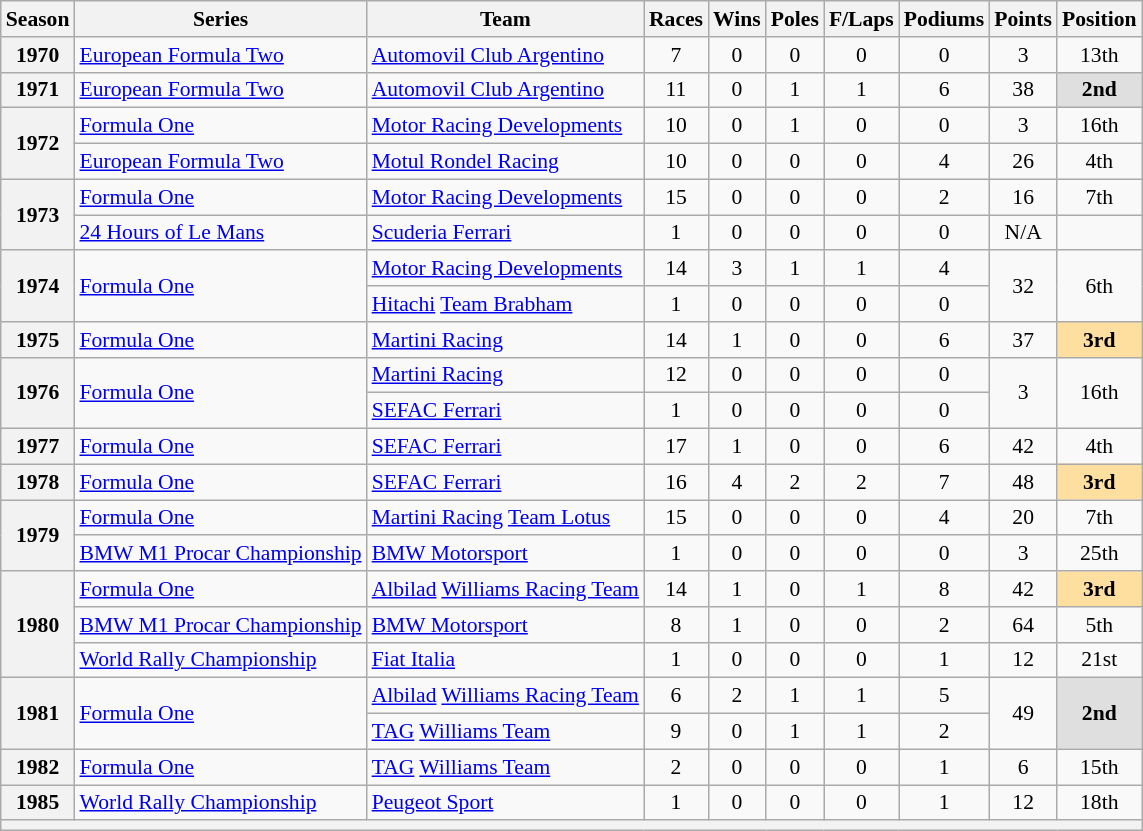<table class="wikitable" style="font-size: 90%; text-align:center">
<tr>
<th>Season</th>
<th>Series</th>
<th>Team</th>
<th>Races</th>
<th>Wins</th>
<th>Poles</th>
<th>F/Laps</th>
<th>Podiums</th>
<th>Points</th>
<th>Position</th>
</tr>
<tr>
<th>1970</th>
<td align=left><a href='#'>European Formula Two</a></td>
<td align=left><a href='#'>Automovil Club Argentino</a></td>
<td>7</td>
<td>0</td>
<td>0</td>
<td>0</td>
<td>0</td>
<td>3</td>
<td>13th</td>
</tr>
<tr>
<th>1971</th>
<td align=left><a href='#'>European Formula Two</a></td>
<td align=left><a href='#'>Automovil Club Argentino</a></td>
<td>11</td>
<td>0</td>
<td>1</td>
<td>1</td>
<td>6</td>
<td>38</td>
<td style="background:#DFDFDF"><strong>2nd</strong></td>
</tr>
<tr>
<th rowspan=2>1972</th>
<td align=left><a href='#'>Formula One</a></td>
<td align=left><a href='#'>Motor Racing Developments</a></td>
<td>10</td>
<td>0</td>
<td>1</td>
<td>0</td>
<td>0</td>
<td>3</td>
<td>16th</td>
</tr>
<tr>
<td align=left><a href='#'>European Formula Two</a></td>
<td align=left><a href='#'>Motul Rondel Racing</a></td>
<td>10</td>
<td>0</td>
<td>0</td>
<td>0</td>
<td>4</td>
<td>26</td>
<td>4th</td>
</tr>
<tr>
<th rowspan=2>1973</th>
<td align=left><a href='#'>Formula One</a></td>
<td align=left><a href='#'>Motor Racing Developments</a></td>
<td>15</td>
<td>0</td>
<td>0</td>
<td>0</td>
<td>2</td>
<td>16</td>
<td>7th</td>
</tr>
<tr>
<td align=left><a href='#'>24 Hours of Le Mans</a></td>
<td align=left><a href='#'>Scuderia Ferrari</a></td>
<td>1</td>
<td>0</td>
<td>0</td>
<td>0</td>
<td>0</td>
<td>N/A</td>
<td></td>
</tr>
<tr>
<th rowspan="2">1974</th>
<td rowspan="2" align="left"><a href='#'>Formula One</a></td>
<td align=left><a href='#'>Motor Racing Developments</a></td>
<td>14</td>
<td>3</td>
<td>1</td>
<td>1</td>
<td>4</td>
<td rowspan="2">32</td>
<td rowspan="2">6th</td>
</tr>
<tr>
<td align="left"><a href='#'>Hitachi</a> <a href='#'>Team Brabham</a></td>
<td>1</td>
<td>0</td>
<td>0</td>
<td>0</td>
<td>0</td>
</tr>
<tr>
<th>1975</th>
<td align=left><a href='#'>Formula One</a></td>
<td align=left><a href='#'>Martini Racing</a></td>
<td>14</td>
<td>1</td>
<td>0</td>
<td>0</td>
<td>6</td>
<td>37</td>
<td style="background:#FFDF9F"><strong>3rd</strong></td>
</tr>
<tr>
<th rowspan=2>1976</th>
<td rowspan="2" style="text-align:left"><a href='#'>Formula One</a></td>
<td align=left><a href='#'>Martini Racing</a></td>
<td>12</td>
<td>0</td>
<td>0</td>
<td>0</td>
<td>0</td>
<td rowspan=2>3</td>
<td rowspan=2>16th</td>
</tr>
<tr>
<td align=left><a href='#'>SEFAC Ferrari</a></td>
<td>1</td>
<td>0</td>
<td>0</td>
<td>0</td>
<td>0</td>
</tr>
<tr>
<th>1977</th>
<td align=left><a href='#'>Formula One</a></td>
<td align=left><a href='#'>SEFAC Ferrari</a></td>
<td>17</td>
<td>1</td>
<td>0</td>
<td>0</td>
<td>6</td>
<td>42</td>
<td>4th</td>
</tr>
<tr>
<th>1978</th>
<td align=left><a href='#'>Formula One</a></td>
<td align=left><a href='#'>SEFAC Ferrari</a></td>
<td>16</td>
<td>4</td>
<td>2</td>
<td>2</td>
<td>7</td>
<td>48</td>
<td style="background:#FFDF9F"><strong>3rd</strong></td>
</tr>
<tr>
<th rowspan=2>1979</th>
<td align=left><a href='#'>Formula One</a></td>
<td align=left><a href='#'>Martini Racing</a> <a href='#'>Team Lotus</a></td>
<td>15</td>
<td>0</td>
<td>0</td>
<td>0</td>
<td>4</td>
<td>20</td>
<td>7th</td>
</tr>
<tr>
<td align=left nowrap><a href='#'>BMW M1 Procar Championship</a></td>
<td align=left><a href='#'>BMW Motorsport</a></td>
<td>1</td>
<td>0</td>
<td>0</td>
<td>0</td>
<td>0</td>
<td>3</td>
<td>25th</td>
</tr>
<tr>
<th rowspan=3>1980</th>
<td align=left><a href='#'>Formula One</a></td>
<td align=left nowrap><a href='#'>Albilad</a> <a href='#'>Williams Racing Team</a></td>
<td>14</td>
<td>1</td>
<td>0</td>
<td>1</td>
<td>8</td>
<td>42</td>
<td style="background:#FFDF9F"><strong>3rd</strong></td>
</tr>
<tr>
<td align=left><a href='#'>BMW M1 Procar Championship</a></td>
<td align=left><a href='#'>BMW Motorsport</a></td>
<td>8</td>
<td>1</td>
<td>0</td>
<td>0</td>
<td>2</td>
<td>64</td>
<td>5th</td>
</tr>
<tr>
<td align=left><a href='#'>World Rally Championship</a></td>
<td align=left><a href='#'>Fiat Italia</a></td>
<td>1</td>
<td>0</td>
<td>0</td>
<td>0</td>
<td>1</td>
<td>12</td>
<td>21st</td>
</tr>
<tr>
<th rowspan=2>1981</th>
<td rowspan="2" style="text-align:left"><a href='#'>Formula One</a></td>
<td align=left><a href='#'>Albilad</a> <a href='#'>Williams Racing Team</a></td>
<td>6</td>
<td>2</td>
<td>1</td>
<td>1</td>
<td>5</td>
<td rowspan=2>49</td>
<td rowspan="2" style="background:#DFDFDF"><strong>2nd</strong></td>
</tr>
<tr>
<td align=left><a href='#'>TAG</a> <a href='#'>Williams Team</a></td>
<td>9</td>
<td>0</td>
<td>1</td>
<td>1</td>
<td>2</td>
</tr>
<tr>
<th>1982</th>
<td align=left><a href='#'>Formula One</a></td>
<td align=left><a href='#'>TAG</a> <a href='#'>Williams Team</a></td>
<td>2</td>
<td>0</td>
<td>0</td>
<td>0</td>
<td>1</td>
<td>6</td>
<td>15th</td>
</tr>
<tr>
<th>1985</th>
<td align=left><a href='#'>World Rally Championship</a></td>
<td align=left><a href='#'>Peugeot Sport</a></td>
<td>1</td>
<td>0</td>
<td>0</td>
<td>0</td>
<td>1</td>
<td>12</td>
<td>18th</td>
</tr>
<tr>
<th colspan=10></th>
</tr>
</table>
